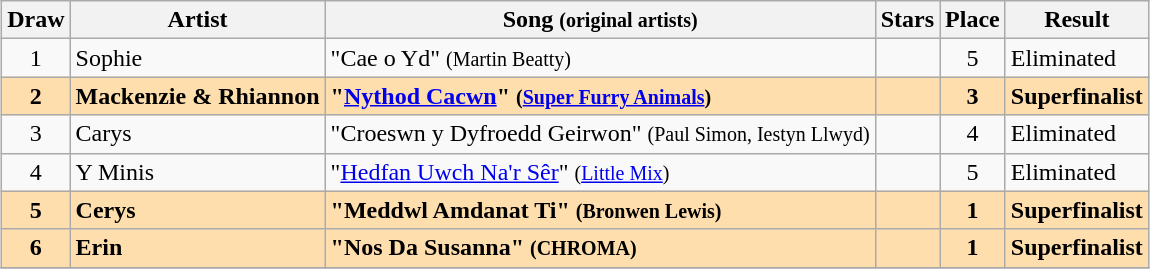<table class="sortable wikitable" style="margin: 1em auto 1em auto; text-align:center">
<tr>
<th>Draw</th>
<th>Artist</th>
<th>Song <small>(original artists)</small></th>
<th>Stars</th>
<th>Place</th>
<th>Result</th>
</tr>
<tr>
<td style="text-align:center;">1</td>
<td align="left">Sophie</td>
<td align="left">"Cae o Yd" <small>(Martin Beatty)</small></td>
<td></td>
<td>5</td>
<td align="left">Eliminated</td>
</tr>
<tr style="font-weight:bold; background:#FFDEAD;">
<td style="text-align:center;">2</td>
<td align="left">Mackenzie & Rhiannon</td>
<td align="left">"<a href='#'>Nythod Cacwn</a>" <small>(<a href='#'>Super Furry Animals</a>)</small></td>
<td></td>
<td>3</td>
<td align="left">Superfinalist</td>
</tr>
<tr>
<td style="text-align:center;">3</td>
<td align="left">Carys</td>
<td align="left">"Croeswn y Dyfroedd Geirwon" <small>(Paul Simon, Iestyn Llwyd)</small></td>
<td></td>
<td>4</td>
<td align="left">Eliminated</td>
</tr>
<tr>
<td style="text-align:center;">4</td>
<td align="left">Y Minis</td>
<td align="left">"<a href='#'>Hedfan Uwch Na'r Sêr</a>" <small>(<a href='#'>Little Mix</a>)</small></td>
<td></td>
<td>5</td>
<td align="left">Eliminated</td>
</tr>
<tr style="font-weight:bold; background:#FFDEAD;">
<td style="text-align:center;">5</td>
<td align="left">Cerys</td>
<td align="left">"Meddwl Amdanat Ti" <small>(Bronwen Lewis)</small></td>
<td></td>
<td>1</td>
<td align="left">Superfinalist</td>
</tr>
<tr style="font-weight:bold; background:#FFDEAD;">
<td style="text-align:center;">6</td>
<td align="left">Erin</td>
<td align="left">"Nos Da Susanna" <small>(CHROMA)</small></td>
<td></td>
<td>1</td>
<td align="left">Superfinalist</td>
</tr>
<tr>
</tr>
</table>
